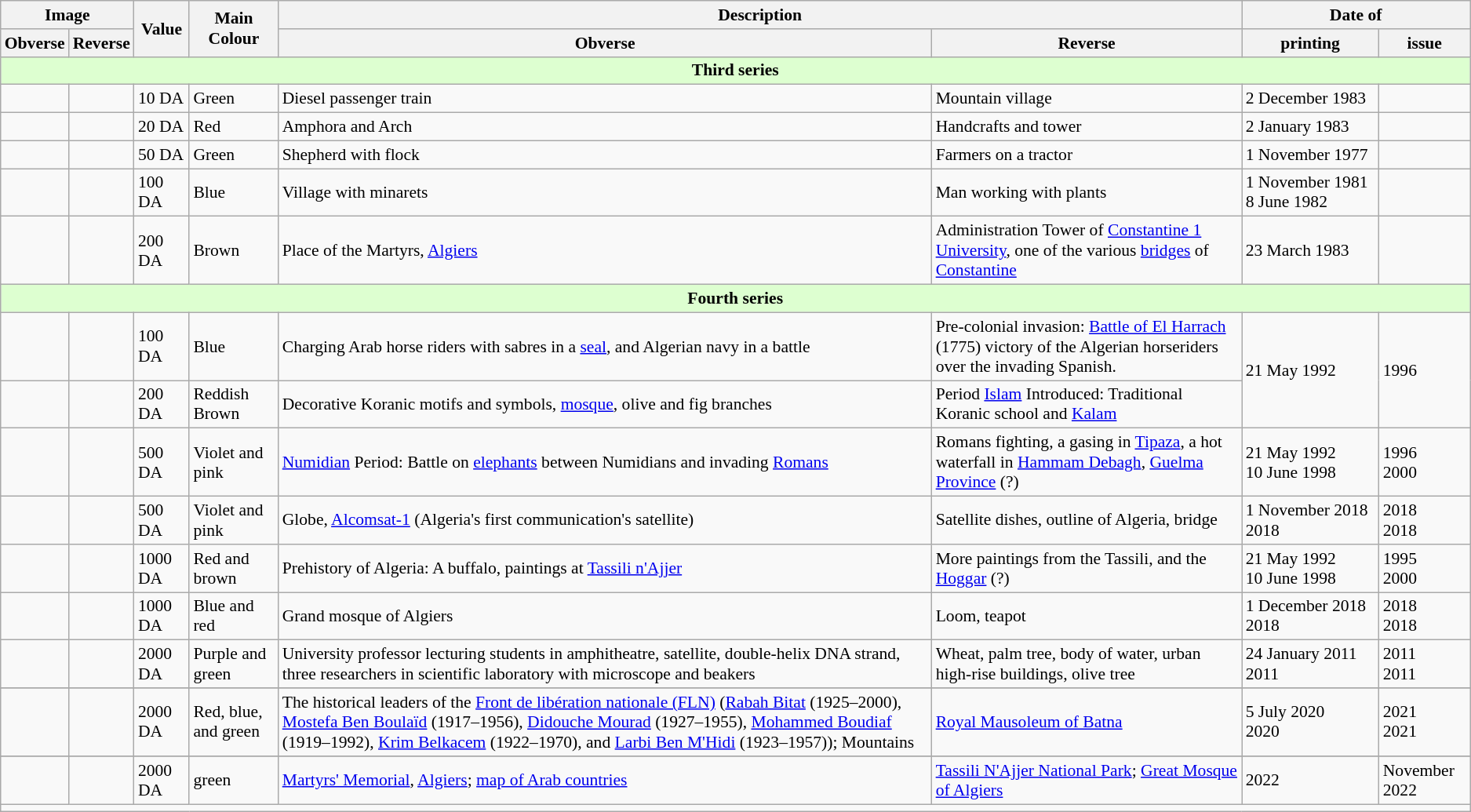<table class="wikitable" style="font-size: 90%">
<tr>
<th colspan="2">Image</th>
<th rowspan="2">Value</th>
<th rowspan="2">Main Colour</th>
<th colspan="2">Description</th>
<th colspan="2">Date of</th>
</tr>
<tr>
<th>Obverse</th>
<th>Reverse</th>
<th>Obverse</th>
<th>Reverse</th>
<th width=110>printing</th>
<th>issue</th>
</tr>
<tr>
<th colspan="8" style="background:#ddffd0;">Third series</th>
</tr>
<tr>
<td></td>
<td></td>
<td>10 DA</td>
<td>Green</td>
<td>Diesel passenger train</td>
<td>Mountain village</td>
<td>2 December 1983</td>
<td></td>
</tr>
<tr>
<td></td>
<td></td>
<td>20 DA</td>
<td>Red</td>
<td>Amphora and Arch</td>
<td>Handcrafts and tower</td>
<td>2 January 1983</td>
<td></td>
</tr>
<tr>
<td></td>
<td></td>
<td>50 DA</td>
<td>Green</td>
<td>Shepherd with flock</td>
<td>Farmers on a tractor</td>
<td>1 November 1977</td>
<td></td>
</tr>
<tr>
<td></td>
<td></td>
<td>100 DA</td>
<td>Blue</td>
<td>Village with minarets</td>
<td>Man working with plants</td>
<td>1 November 1981<br>8 June 1982</td>
<td></td>
</tr>
<tr>
<td></td>
<td></td>
<td>200 DA</td>
<td>Brown</td>
<td>Place of the Martyrs, <a href='#'>Algiers</a></td>
<td>Administration Tower of <a href='#'>Constantine 1 University</a>, one of the various <a href='#'>bridges</a> of <a href='#'>Constantine</a></td>
<td>23 March 1983</td>
<td></td>
</tr>
<tr>
<th colspan="8" style="background:#ddffd0;">Fourth series</th>
</tr>
<tr>
<td></td>
<td></td>
<td>100 DA</td>
<td>Blue</td>
<td>Charging Arab horse riders with sabres in a <a href='#'>seal</a>, and Algerian navy in a battle</td>
<td>Pre-colonial invasion: <a href='#'>Battle of El Harrach</a> (1775) victory of the Algerian horseriders over the invading Spanish.</td>
<td rowspan="2">21 May 1992</td>
<td rowspan="2">1996</td>
</tr>
<tr>
<td></td>
<td></td>
<td>200 DA</td>
<td>Reddish Brown</td>
<td>Decorative Koranic motifs and symbols, <a href='#'>mosque</a>, olive and fig branches</td>
<td>Period <a href='#'>Islam</a> Introduced: Traditional Koranic school and <a href='#'>Kalam</a></td>
</tr>
<tr>
<td></td>
<td></td>
<td>500 DA</td>
<td>Violet and pink</td>
<td><a href='#'>Numidian</a> Period: Battle on <a href='#'>elephants</a> between Numidians and invading <a href='#'>Romans</a></td>
<td>Romans fighting, a gasing in <a href='#'>Tipaza</a>, a hot waterfall in <a href='#'>Hammam Debagh</a>, <a href='#'>Guelma Province</a> (?)</td>
<td>21 May 1992<br>10 June 1998</td>
<td>1996<br>2000</td>
</tr>
<tr>
<td></td>
<td></td>
<td>500 DA</td>
<td>Violet and pink</td>
<td>Globe, <a href='#'>Alcomsat-1</a> (Algeria's first communication's satellite)</td>
<td>Satellite dishes, outline of Algeria, bridge</td>
<td>1 November 2018<br>2018</td>
<td>2018<br>2018</td>
</tr>
<tr>
<td></td>
<td></td>
<td>1000 DA</td>
<td>Red and brown</td>
<td>Prehistory of Algeria: A buffalo, paintings at <a href='#'>Tassili n'Ajjer</a></td>
<td>More paintings from the Tassili, and the <a href='#'>Hoggar</a> (?)</td>
<td>21 May 1992<br>10 June 1998</td>
<td>1995<br>2000</td>
</tr>
<tr>
<td></td>
<td></td>
<td>1000 DA</td>
<td>Blue and red</td>
<td>Grand mosque of Algiers</td>
<td>Loom, teapot</td>
<td>1 December 2018<br>2018</td>
<td>2018<br>2018</td>
</tr>
<tr>
<td></td>
<td></td>
<td>2000 DA</td>
<td>Purple and green</td>
<td>University professor lecturing students in amphitheatre, satellite, double-helix DNA strand, three researchers in scientific laboratory with microscope and beakers</td>
<td>Wheat, palm tree, body of water, urban high-rise buildings, olive tree</td>
<td>24 January 2011<br>2011</td>
<td>2011<br>2011</td>
</tr>
<tr>
</tr>
<tr>
<td></td>
<td></td>
<td>2000 DA</td>
<td>Red, blue, and green</td>
<td>The historical leaders of the <a href='#'>Front de libération nationale (FLN)</a> (<a href='#'>Rabah Bitat</a> (1925–2000), <a href='#'>Mostefa Ben Boulaïd</a> (1917–1956), <a href='#'>Didouche Mourad</a> (1927–1955), <a href='#'>Mohammed Boudiaf</a> (1919–1992), <a href='#'>Krim Belkacem</a> (1922–1970), and <a href='#'>Larbi Ben M'Hidi</a> (1923–1957)); Mountains</td>
<td><a href='#'>Royal Mausoleum of Batna</a></td>
<td>5 July 2020<br>2020</td>
<td>2021<br>2021</td>
</tr>
<tr>
</tr>
<tr>
<td></td>
<td></td>
<td>2000 DA</td>
<td>green</td>
<td><a href='#'>Martyrs' Memorial</a>, <a href='#'>Algiers</a>; <a href='#'>map of Arab countries</a></td>
<td><a href='#'>Tassili N'Ajjer National Park</a>; <a href='#'>Great Mosque of Algiers</a></td>
<td>2022</td>
<td>November 2022</td>
</tr>
<tr>
<td colspan="8"></td>
</tr>
</table>
